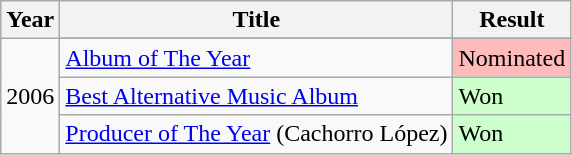<table class="wikitable">
<tr>
<th>Year</th>
<th>Title</th>
<th>Result</th>
</tr>
<tr>
<td rowspan="4">2006</td>
</tr>
<tr>
<td><a href='#'>Album of The Year</a></td>
<td style="background:#fbb;">Nominated</td>
</tr>
<tr>
<td><a href='#'>Best Alternative Music Album</a></td>
<td style="background:#cfc;">Won</td>
</tr>
<tr>
<td><a href='#'>Producer of The Year</a> (Cachorro López)</td>
<td style="background:#cfc;">Won</td>
</tr>
</table>
